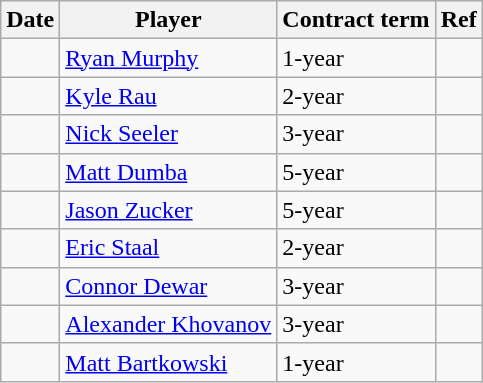<table class="wikitable">
<tr>
<th>Date</th>
<th>Player</th>
<th>Contract term</th>
<th>Ref</th>
</tr>
<tr>
<td></td>
<td><a href='#'>Ryan Murphy</a></td>
<td>1-year</td>
<td></td>
</tr>
<tr>
<td></td>
<td><a href='#'>Kyle Rau</a></td>
<td>2-year</td>
<td></td>
</tr>
<tr>
<td></td>
<td><a href='#'>Nick Seeler</a></td>
<td>3-year</td>
<td></td>
</tr>
<tr>
<td></td>
<td><a href='#'>Matt Dumba</a></td>
<td>5-year</td>
<td></td>
</tr>
<tr>
<td></td>
<td><a href='#'>Jason Zucker</a></td>
<td>5-year</td>
<td></td>
</tr>
<tr>
<td></td>
<td><a href='#'>Eric Staal</a></td>
<td>2-year</td>
<td></td>
</tr>
<tr>
<td></td>
<td><a href='#'>Connor Dewar</a></td>
<td>3-year</td>
<td></td>
</tr>
<tr>
<td></td>
<td><a href='#'>Alexander Khovanov</a></td>
<td>3-year</td>
<td></td>
</tr>
<tr>
<td></td>
<td><a href='#'>Matt Bartkowski</a></td>
<td>1-year</td>
<td></td>
</tr>
</table>
